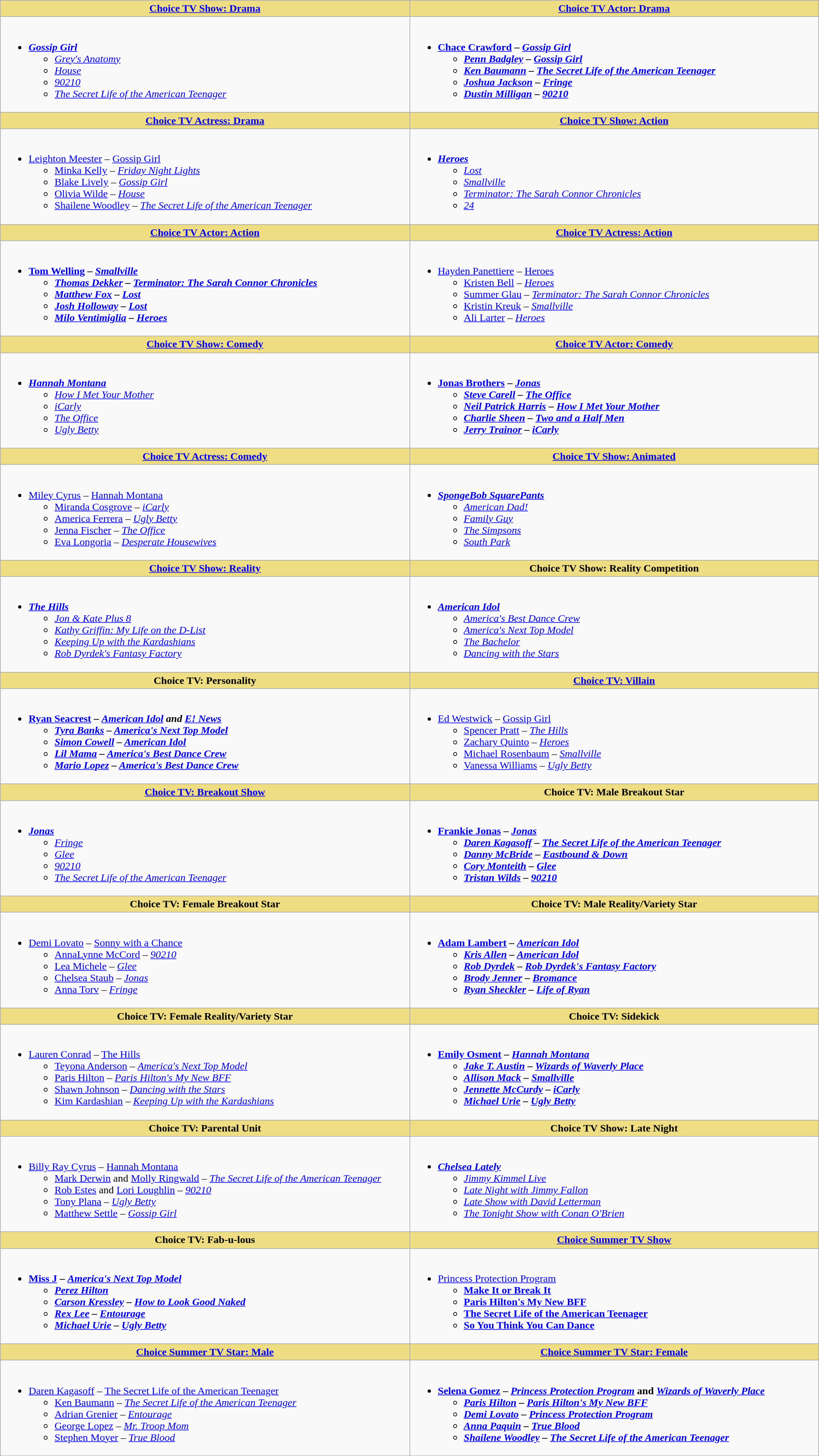<table class="wikitable" style="width:100%">
<tr>
<th style="background:#EEDD82; width:50%"><a href='#'>Choice TV Show: Drama</a></th>
<th style="background:#EEDD82; width:50%"><a href='#'>Choice TV Actor: Drama</a></th>
</tr>
<tr>
<td valign="top"><br><ul><li><strong><em><a href='#'>Gossip Girl</a></em></strong><ul><li><em><a href='#'>Grey's Anatomy</a></em></li><li><em><a href='#'>House</a></em></li><li><em><a href='#'>90210</a></em></li><li><em><a href='#'>The Secret Life of the American Teenager</a></em></li></ul></li></ul></td>
<td valign="top"><br><ul><li><strong><a href='#'>Chace Crawford</a> – <em><a href='#'>Gossip Girl</a><strong><em><ul><li><a href='#'>Penn Badgley</a> – </em><a href='#'>Gossip Girl</a><em></li><li><a href='#'>Ken Baumann</a> – </em><a href='#'>The Secret Life of the American Teenager</a><em></li><li><a href='#'>Joshua Jackson</a> – </em><a href='#'>Fringe</a><em></li><li><a href='#'>Dustin Milligan</a> – </em><a href='#'>90210</a><em></li></ul></li></ul></td>
</tr>
<tr>
<th style="background:#EEDD82; width:50%"><a href='#'>Choice TV Actress: Drama</a></th>
<th style="background:#EEDD82; width:50%"><a href='#'>Choice TV Show: Action</a></th>
</tr>
<tr>
<td valign="top"><br><ul><li></strong><a href='#'>Leighton Meester</a> – </em><a href='#'>Gossip Girl</a></em></strong><ul><li><a href='#'>Minka Kelly</a> – <em><a href='#'>Friday Night Lights</a></em></li><li><a href='#'>Blake Lively</a> – <em><a href='#'>Gossip Girl</a></em></li><li><a href='#'>Olivia Wilde</a> – <em><a href='#'>House</a></em></li><li><a href='#'>Shailene Woodley</a> – <em><a href='#'>The Secret Life of the American Teenager</a></em></li></ul></li></ul></td>
<td valign="top"><br><ul><li><strong><em><a href='#'>Heroes</a></em></strong><ul><li><em><a href='#'>Lost</a></em></li><li><em><a href='#'>Smallville</a></em></li><li><em><a href='#'>Terminator: The Sarah Connor Chronicles</a></em></li><li><em><a href='#'>24</a></em></li></ul></li></ul></td>
</tr>
<tr>
<th style="background:#EEDD82; width:50%"><a href='#'>Choice TV Actor: Action</a></th>
<th style="background:#EEDD82; width:50%"><a href='#'>Choice TV Actress: Action</a></th>
</tr>
<tr>
<td valign="top"><br><ul><li><strong><a href='#'>Tom Welling</a> – <em><a href='#'>Smallville</a><strong><em><ul><li><a href='#'>Thomas Dekker</a> – </em><a href='#'>Terminator: The Sarah Connor Chronicles</a><em></li><li><a href='#'>Matthew Fox</a> – </em><a href='#'>Lost</a><em></li><li><a href='#'>Josh Holloway</a> – </em><a href='#'>Lost</a><em></li><li><a href='#'>Milo Ventimiglia</a> – </em><a href='#'>Heroes</a><em></li></ul></li></ul></td>
<td valign="top"><br><ul><li></strong><a href='#'>Hayden Panettiere</a> – </em><a href='#'>Heroes</a></em></strong><ul><li><a href='#'>Kristen Bell</a> – <em><a href='#'>Heroes</a></em></li><li><a href='#'>Summer Glau</a> – <em><a href='#'>Terminator: The Sarah Connor Chronicles</a></em></li><li><a href='#'>Kristin Kreuk</a> – <em><a href='#'>Smallville</a></em></li><li><a href='#'>Ali Larter</a> – <em><a href='#'>Heroes</a></em></li></ul></li></ul></td>
</tr>
<tr>
<th style="background:#EEDD82; width:50%"><a href='#'>Choice TV Show: Comedy</a></th>
<th style="background:#EEDD82; width:50%"><a href='#'>Choice TV Actor: Comedy</a></th>
</tr>
<tr>
<td valign="top"><br><ul><li><strong><em><a href='#'>Hannah Montana</a></em></strong><ul><li><em><a href='#'>How I Met Your Mother</a></em></li><li><em><a href='#'>iCarly</a></em></li><li><em><a href='#'>The Office</a></em></li><li><em><a href='#'>Ugly Betty</a></em></li></ul></li></ul></td>
<td valign="top"><br><ul><li><strong><a href='#'>Jonas Brothers</a> – <em><a href='#'>Jonas</a><strong><em><ul><li><a href='#'>Steve Carell</a> – </em><a href='#'>The Office</a><em></li><li><a href='#'>Neil Patrick Harris</a> – </em><a href='#'>How I Met Your Mother</a><em></li><li><a href='#'>Charlie Sheen</a> – </em><a href='#'>Two and a Half Men</a><em></li><li><a href='#'>Jerry Trainor</a> – </em><a href='#'>iCarly</a><em></li></ul></li></ul></td>
</tr>
<tr>
<th style="background:#EEDD82; width:50%"><a href='#'>Choice TV Actress: Comedy</a></th>
<th style="background:#EEDD82; width:50%"><a href='#'>Choice TV Show: Animated</a></th>
</tr>
<tr>
<td valign="top"><br><ul><li></strong><a href='#'>Miley Cyrus</a> – </em><a href='#'>Hannah Montana</a></em></strong><ul><li><a href='#'>Miranda Cosgrove</a> – <em><a href='#'>iCarly</a></em></li><li><a href='#'>America Ferrera</a> – <em><a href='#'>Ugly Betty</a></em></li><li><a href='#'>Jenna Fischer</a> – <em><a href='#'>The Office</a></em></li><li><a href='#'>Eva Longoria</a> – <em><a href='#'>Desperate Housewives</a></em></li></ul></li></ul></td>
<td valign="top"><br><ul><li><strong><em><a href='#'>SpongeBob SquarePants</a></em></strong><ul><li><em><a href='#'>American Dad!</a></em></li><li><em><a href='#'>Family Guy</a></em></li><li><em><a href='#'>The Simpsons</a></em></li><li><em><a href='#'>South Park</a></em></li></ul></li></ul></td>
</tr>
<tr>
<th style="background:#EEDD82; width:50%"><a href='#'>Choice TV Show: Reality</a></th>
<th style="background:#EEDD82; width:50%">Choice TV Show: Reality Competition</th>
</tr>
<tr>
<td valign="top"><br><ul><li><strong><em><a href='#'>The Hills</a></em></strong><ul><li><em><a href='#'>Jon & Kate Plus 8</a></em></li><li><em><a href='#'>Kathy Griffin: My Life on the D-List</a></em></li><li><em><a href='#'>Keeping Up with the Kardashians</a></em></li><li><em><a href='#'>Rob Dyrdek's Fantasy Factory</a></em></li></ul></li></ul></td>
<td valign="top"><br><ul><li><strong><em><a href='#'>American Idol</a></em></strong><ul><li><em><a href='#'>America's Best Dance Crew</a></em></li><li><em><a href='#'>America's Next Top Model</a></em></li><li><em><a href='#'>The Bachelor</a></em></li><li><em><a href='#'>Dancing with the Stars</a></em></li></ul></li></ul></td>
</tr>
<tr>
<th style="background:#EEDD82; width:50%">Choice TV: Personality</th>
<th style="background:#EEDD82; width:50%"><a href='#'>Choice TV: Villain</a></th>
</tr>
<tr>
<td valign="top"><br><ul><li><strong><a href='#'>Ryan Seacrest</a> – <em><a href='#'>American Idol</a> and <a href='#'>E! News</a><strong><em><ul><li><a href='#'>Tyra Banks</a> – </em><a href='#'>America's Next Top Model</a><em></li><li><a href='#'>Simon Cowell</a> – </em><a href='#'>American Idol</a><em></li><li><a href='#'>Lil Mama</a> – </em><a href='#'>America's Best Dance Crew</a><em></li><li><a href='#'>Mario Lopez</a> – </em><a href='#'>America's Best Dance Crew</a><em></li></ul></li></ul></td>
<td valign="top"><br><ul><li></strong><a href='#'>Ed Westwick</a> – </em><a href='#'>Gossip Girl</a></em></strong><ul><li><a href='#'>Spencer Pratt</a> – <em><a href='#'>The Hills</a></em></li><li><a href='#'>Zachary Quinto</a> – <em><a href='#'>Heroes</a></em></li><li><a href='#'>Michael Rosenbaum</a> – <em><a href='#'>Smallville</a></em></li><li><a href='#'>Vanessa Williams</a> – <em><a href='#'>Ugly Betty</a></em></li></ul></li></ul></td>
</tr>
<tr ;>
<th style="background:#EEDD82; width:50%"><a href='#'>Choice TV: Breakout Show</a></th>
<th style="background:#EEDD82; width:50%">Choice TV: Male Breakout Star</th>
</tr>
<tr>
<td valign="top"><br><ul><li><strong><em><a href='#'>Jonas</a></em></strong><ul><li><em><a href='#'>Fringe</a></em></li><li><em><a href='#'>Glee</a></em></li><li><em><a href='#'>90210</a></em></li><li><em><a href='#'>The Secret Life of the American Teenager</a></em></li></ul></li></ul></td>
<td valign="top"><br><ul><li><strong><a href='#'>Frankie Jonas</a> – <em><a href='#'>Jonas</a><strong><em><ul><li><a href='#'>Daren Kagasoff</a> – </em><a href='#'>The Secret Life of the American Teenager</a><em></li><li><a href='#'>Danny McBride</a> – </em><a href='#'>Eastbound & Down</a><em></li><li><a href='#'>Cory Monteith</a> – </em><a href='#'>Glee</a><em></li><li><a href='#'>Tristan Wilds</a> – </em><a href='#'>90210</a><em></li></ul></li></ul></td>
</tr>
<tr>
<th style="background:#EEDD82; width:50%">Choice TV: Female Breakout Star</th>
<th style="background:#EEDD82; width:50%">Choice TV: Male Reality/Variety Star</th>
</tr>
<tr>
<td valign="top"><br><ul><li></strong><a href='#'>Demi Lovato</a> – </em><a href='#'>Sonny with a Chance</a></em></strong><ul><li><a href='#'>AnnaLynne McCord</a> – <em><a href='#'>90210</a></em></li><li><a href='#'>Lea Michele</a> – <em><a href='#'>Glee</a></em></li><li><a href='#'>Chelsea Staub</a> – <em><a href='#'>Jonas</a></em></li><li><a href='#'>Anna Torv</a> – <em><a href='#'>Fringe</a></em></li></ul></li></ul></td>
<td valign="top"><br><ul><li><strong><a href='#'>Adam Lambert</a> – <em><a href='#'>American Idol</a><strong><em><ul><li><a href='#'>Kris Allen</a> – </em><a href='#'>American Idol</a><em></li><li><a href='#'>Rob Dyrdek</a> – </em><a href='#'>Rob Dyrdek's Fantasy Factory</a><em></li><li><a href='#'>Brody Jenner</a> – </em><a href='#'>Bromance</a><em></li><li><a href='#'>Ryan Sheckler</a> – </em><a href='#'>Life of Ryan</a><em></li></ul></li></ul></td>
</tr>
<tr>
<th style="background:#EEDD82; width:50%">Choice TV: Female Reality/Variety Star</th>
<th style="background:#EEDD82; width:50%">Choice TV: Sidekick</th>
</tr>
<tr>
<td valign="top"><br><ul><li></strong><a href='#'>Lauren Conrad</a> – </em><a href='#'>The Hills</a></em></strong><ul><li><a href='#'>Teyona Anderson</a> – <em><a href='#'>America's Next Top Model</a></em></li><li><a href='#'>Paris Hilton</a> – <em><a href='#'>Paris Hilton's My New BFF</a></em></li><li><a href='#'>Shawn Johnson</a> – <em><a href='#'>Dancing with the Stars</a></em></li><li><a href='#'>Kim Kardashian</a> – <em><a href='#'>Keeping Up with the Kardashians</a></em></li></ul></li></ul></td>
<td valign="top"><br><ul><li><strong><a href='#'>Emily Osment</a> – <em><a href='#'>Hannah Montana</a><strong><em><ul><li><a href='#'>Jake T. Austin</a> – </em><a href='#'>Wizards of Waverly Place</a><em></li><li><a href='#'>Allison Mack</a> – </em><a href='#'>Smallville</a><em></li><li><a href='#'>Jennette McCurdy</a> – </em><a href='#'>iCarly</a><em></li><li><a href='#'>Michael Urie</a> – </em><a href='#'>Ugly Betty</a><em></li></ul></li></ul></td>
</tr>
<tr>
<th style="background:#EEDD82; width:50%">Choice TV: Parental Unit</th>
<th style="background:#EEDD82; width:50%">Choice TV Show: Late Night</th>
</tr>
<tr>
<td valign="top"><br><ul><li></strong><a href='#'>Billy Ray Cyrus</a> – </em><a href='#'>Hannah Montana</a></em></strong><ul><li><a href='#'>Mark Derwin</a> and <a href='#'>Molly Ringwald</a> – <em><a href='#'>The Secret Life of the American Teenager</a></em></li><li><a href='#'>Rob Estes</a> and <a href='#'>Lori Loughlin</a> – <em><a href='#'>90210</a></em></li><li><a href='#'>Tony Plana</a> – <em><a href='#'>Ugly Betty</a></em></li><li><a href='#'>Matthew Settle</a> – <em><a href='#'>Gossip Girl</a></em></li></ul></li></ul></td>
<td valign="top"><br><ul><li><strong><em><a href='#'>Chelsea Lately</a></em></strong><ul><li><em><a href='#'>Jimmy Kimmel Live</a></em></li><li><em><a href='#'>Late Night with Jimmy Fallon</a></em></li><li><em><a href='#'>Late Show with David Letterman</a></em></li><li><em><a href='#'>The Tonight Show with Conan O'Brien</a></em></li></ul></li></ul></td>
</tr>
<tr>
<th style="background:#EEDD82; width:50%">Choice TV: Fab-u-lous</th>
<th style="background:#EEDD82; width:50%"><a href='#'>Choice Summer TV Show</a></th>
</tr>
<tr>
<td valign="top"><br><ul><li><strong><a href='#'>Miss J</a> – <em><a href='#'>America's Next Top Model</a><strong><em><ul><li><a href='#'>Perez Hilton</a></li><li><a href='#'>Carson Kressley</a> – </em><a href='#'>How to Look Good Naked</a><em></li><li><a href='#'>Rex Lee</a> – </em><a href='#'>Entourage</a><em></li><li><a href='#'>Michael Urie</a> – </em><a href='#'>Ugly Betty</a><em></li></ul></li></ul></td>
<td valign="top"><br><ul><li></em></strong><a href='#'>Princess Protection Program</a><strong><em><ul><li></em><a href='#'>Make It or Break It</a><em></li><li></em><a href='#'>Paris Hilton's My New BFF</a><em></li><li></em><a href='#'>The Secret Life of the American Teenager</a><em></li><li></em><a href='#'>So You Think You Can Dance</a><em></li></ul></li></ul></td>
</tr>
<tr>
<th style="background:#EEDD82; width:50%"><a href='#'>Choice Summer TV Star: Male</a></th>
<th style="background:#EEDD82; width:50%"><a href='#'>Choice Summer TV Star: Female</a></th>
</tr>
<tr>
<td valign="top"><br><ul><li></strong><a href='#'>Daren Kagasoff</a> – </em><a href='#'>The Secret Life of the American Teenager</a></em></strong><ul><li><a href='#'>Ken Baumann</a> – <em><a href='#'>The Secret Life of the American Teenager</a></em></li><li><a href='#'>Adrian Grenier</a> – <em><a href='#'>Entourage</a></em></li><li><a href='#'>George Lopez</a> – <em><a href='#'>Mr. Troop Mom</a></em></li><li><a href='#'>Stephen Moyer</a> – <em><a href='#'>True Blood</a></em></li></ul></li></ul></td>
<td valign="top"><br><ul><li><strong><a href='#'>Selena Gomez</a> – <em><a href='#'>Princess Protection Program</a></em> and <em><a href='#'>Wizards of Waverly Place</a><strong><em><ul><li><a href='#'>Paris Hilton</a> – </em><a href='#'>Paris Hilton's My New BFF</a><em></li><li><a href='#'>Demi Lovato</a> – </em><a href='#'>Princess Protection Program</a><em></li><li><a href='#'>Anna Paquin</a> – </em><a href='#'>True Blood</a><em></li><li><a href='#'>Shailene Woodley</a> – </em><a href='#'>The Secret Life of the American Teenager</a><em></li></ul></li></ul></td>
</tr>
</table>
